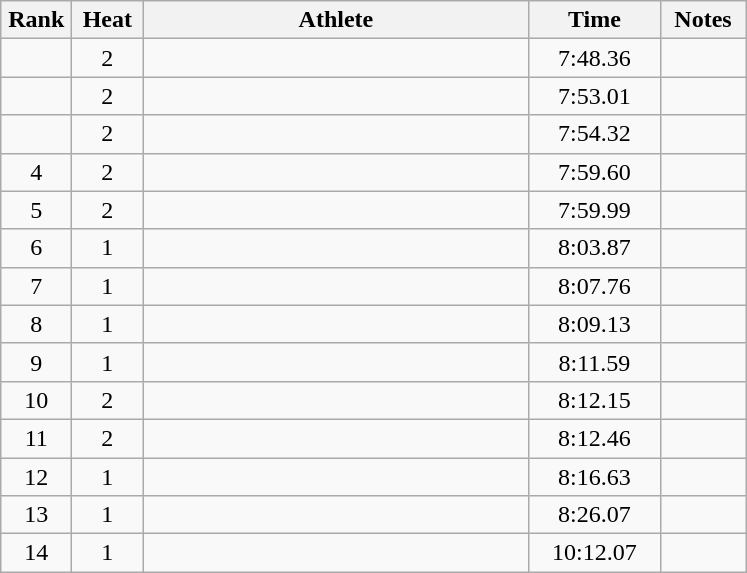<table class="wikitable" style="text-align:center">
<tr>
<th width=40>Rank</th>
<th width=40>Heat</th>
<th width=250>Athlete</th>
<th width=80>Time</th>
<th width=50>Notes</th>
</tr>
<tr>
<td></td>
<td>2</td>
<td align=left></td>
<td>7:48.36</td>
<td></td>
</tr>
<tr>
<td></td>
<td>2</td>
<td align=left></td>
<td>7:53.01</td>
<td></td>
</tr>
<tr>
<td></td>
<td>2</td>
<td align=left></td>
<td>7:54.32</td>
<td></td>
</tr>
<tr>
<td>4</td>
<td>2</td>
<td align=left></td>
<td>7:59.60</td>
<td></td>
</tr>
<tr>
<td>5</td>
<td>2</td>
<td align=left></td>
<td>7:59.99</td>
<td></td>
</tr>
<tr>
<td>6</td>
<td>1</td>
<td align=left></td>
<td>8:03.87</td>
<td></td>
</tr>
<tr>
<td>7</td>
<td>1</td>
<td align=left></td>
<td>8:07.76</td>
<td></td>
</tr>
<tr>
<td>8</td>
<td>1</td>
<td align=left></td>
<td>8:09.13</td>
<td></td>
</tr>
<tr>
<td>9</td>
<td>1</td>
<td align=left></td>
<td>8:11.59</td>
<td></td>
</tr>
<tr>
<td>10</td>
<td>2</td>
<td align=left></td>
<td>8:12.15</td>
<td></td>
</tr>
<tr>
<td>11</td>
<td>2</td>
<td align=left></td>
<td>8:12.46</td>
<td></td>
</tr>
<tr>
<td>12</td>
<td>1</td>
<td align=left></td>
<td>8:16.63</td>
<td></td>
</tr>
<tr>
<td>13</td>
<td>1</td>
<td align=left></td>
<td>8:26.07</td>
<td></td>
</tr>
<tr>
<td>14</td>
<td>1</td>
<td align=left></td>
<td>10:12.07</td>
<td></td>
</tr>
</table>
